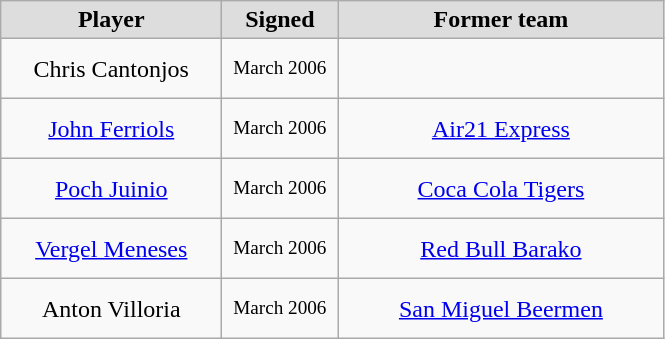<table class="wikitable" style="text-align: center">
<tr align="center" bgcolor="#dddddd">
<td style="width:140px"><strong>Player</strong></td>
<td style="width:70px"><strong>Signed</strong></td>
<td style="width:210px"><strong>Former team</strong></td>
</tr>
<tr style="height:40px">
<td>Chris Cantonjos</td>
<td style="font-size: 80%">March 2006</td>
<td></td>
</tr>
<tr style="height:40px">
<td><a href='#'>John Ferriols</a></td>
<td style="font-size: 80%">March 2006</td>
<td><a href='#'>Air21 Express</a></td>
</tr>
<tr style="height:40px">
<td><a href='#'>Poch Juinio</a></td>
<td style="font-size: 80%">March 2006</td>
<td><a href='#'>Coca Cola Tigers</a></td>
</tr>
<tr style="height:40px">
<td><a href='#'>Vergel Meneses</a></td>
<td style="font-size: 80%">March 2006</td>
<td><a href='#'>Red Bull Barako</a></td>
</tr>
<tr style="height:40px">
<td>Anton Villoria</td>
<td style="font-size: 80%">March 2006</td>
<td><a href='#'>San Miguel Beermen</a></td>
</tr>
</table>
